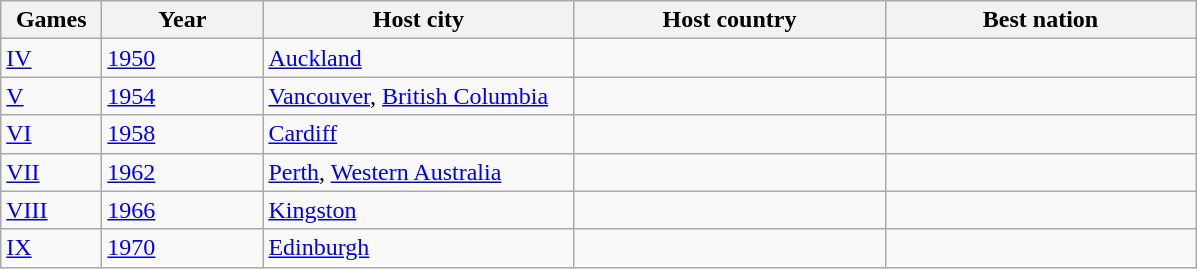<table class=wikitable>
<tr>
<th width=60>Games</th>
<th width=100>Year</th>
<th width=200>Host city</th>
<th width=200>Host country</th>
<th width=200>Best nation</th>
</tr>
<tr>
<td><a href='#'>IV</a></td>
<td><a href='#'>1950</a></td>
<td><a href='#'>Auckland</a></td>
<td></td>
<td></td>
</tr>
<tr>
<td><a href='#'>V</a></td>
<td><a href='#'>1954</a></td>
<td><a href='#'>Vancouver</a>, <a href='#'>British Columbia</a></td>
<td></td>
<td></td>
</tr>
<tr>
<td><a href='#'>VI</a></td>
<td><a href='#'>1958</a></td>
<td><a href='#'>Cardiff</a></td>
<td></td>
<td></td>
</tr>
<tr>
<td><a href='#'>VII</a></td>
<td><a href='#'>1962</a></td>
<td><a href='#'>Perth</a>, <a href='#'>Western Australia</a></td>
<td></td>
<td></td>
</tr>
<tr>
<td><a href='#'>VIII</a></td>
<td><a href='#'>1966</a></td>
<td><a href='#'>Kingston</a></td>
<td></td>
<td></td>
</tr>
<tr>
<td><a href='#'>IX</a></td>
<td><a href='#'>1970</a></td>
<td><a href='#'>Edinburgh</a></td>
<td></td>
<td></td>
</tr>
</table>
